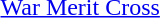<table>
<tr>
<td rowspan=2 style="width:60px; vertical-align:top;"></td>
<td><a href='#'>War Merit Cross</a></td>
</tr>
<tr>
<td></td>
</tr>
</table>
